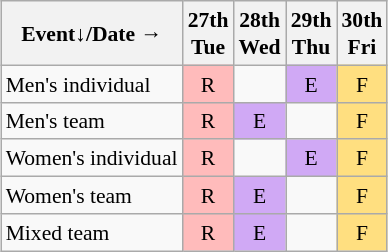<table class="wikitable" style="margin:0.5em auto; font-size:90%; line-height:1.25em; text-align:center">
<tr>
<th>Event↓/Date →</th>
<th>27th<br>Tue</th>
<th>28th<br>Wed</th>
<th>29th<br>Thu</th>
<th>30th<br>Fri</th>
</tr>
<tr>
<td align="left">Men's individual</td>
<td bgcolor="#FFBBBB">R</td>
<td></td>
<td bgcolor="#D0A9F5">E</td>
<td bgcolor="#FFDF80">F</td>
</tr>
<tr>
<td align="left">Men's team</td>
<td bgcolor="#FFBBBB">R</td>
<td bgcolor="#D0A9F5">E</td>
<td></td>
<td bgcolor="#FFDF80">F</td>
</tr>
<tr>
<td align="left">Women's individual</td>
<td bgcolor="#FFBBBB">R</td>
<td></td>
<td bgcolor="#D0A9F5">E</td>
<td bgcolor="#FFDF80">F</td>
</tr>
<tr>
<td align="left">Women's team</td>
<td bgcolor="#FFBBBB">R</td>
<td bgcolor="#D0A9F5">E</td>
<td></td>
<td bgcolor="#FFDF80">F</td>
</tr>
<tr>
<td align="left">Mixed team</td>
<td bgcolor="#FFBBBB">R</td>
<td bgcolor="#D0A9F5">E</td>
<td></td>
<td bgcolor="#FFDF80">F</td>
</tr>
</table>
